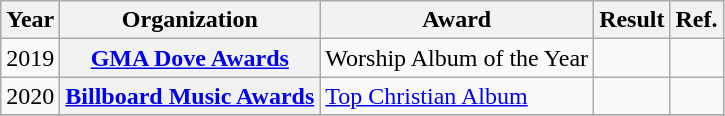<table class="wikitable plainrowheaders">
<tr>
<th>Year</th>
<th>Organization</th>
<th>Award</th>
<th>Result</th>
<th>Ref.</th>
</tr>
<tr>
<td>2019</td>
<th scope="row"><a href='#'>GMA Dove Awards</a></th>
<td>Worship Album of the Year</td>
<td></td>
<td style="text-align:center;"></td>
</tr>
<tr>
<td>2020</td>
<th scope="row"><a href='#'>Billboard Music Awards</a></th>
<td><a href='#'>Top Christian Album</a></td>
<td></td>
<td style="text-align:center;"></td>
</tr>
<tr>
</tr>
</table>
